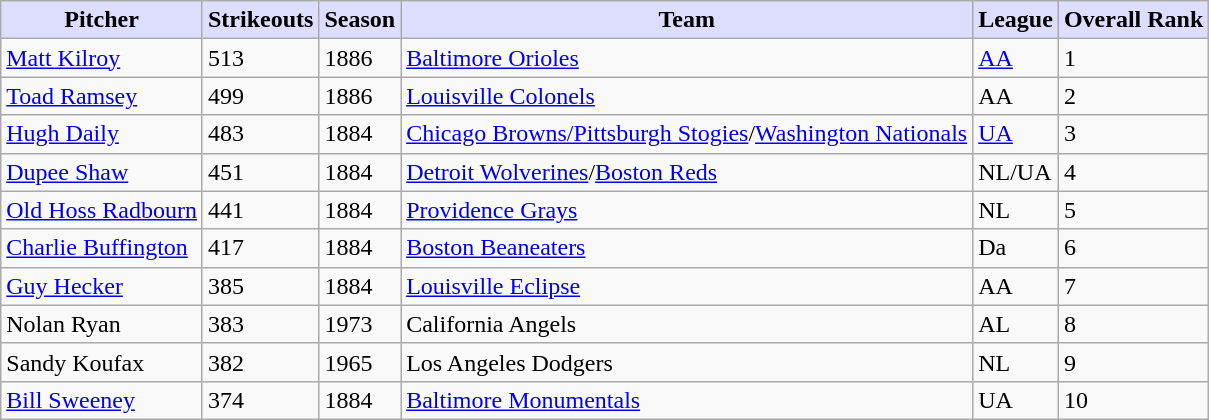<table class="wikitable">
<tr>
<th style="background:#ddf;">Pitcher</th>
<th style="background:#ddf;">Strikeouts</th>
<th style="background:#ddf;">Season</th>
<th style="background:#ddf;">Team</th>
<th style="background:#ddf;">League</th>
<th style="background:#ddf;">Overall Rank</th>
</tr>
<tr>
<td><a href='#'>Matt Kilroy</a></td>
<td>513</td>
<td>1886</td>
<td><a href='#'>Baltimore Orioles</a></td>
<td><a href='#'>AA</a></td>
<td>1</td>
</tr>
<tr>
<td><a href='#'>Toad Ramsey</a></td>
<td>499</td>
<td>1886</td>
<td><a href='#'>Louisville Colonels</a></td>
<td>AA</td>
<td>2</td>
</tr>
<tr>
<td><a href='#'>Hugh Daily</a></td>
<td>483</td>
<td>1884</td>
<td><a href='#'>Chicago Browns/Pittsburgh Stogies</a>/<a href='#'>Washington Nationals</a></td>
<td><a href='#'>UA</a></td>
<td>3</td>
</tr>
<tr>
<td><a href='#'>Dupee Shaw</a></td>
<td>451</td>
<td>1884</td>
<td><a href='#'>Detroit Wolverines</a>/<a href='#'>Boston Reds</a></td>
<td>NL/UA</td>
<td>4</td>
</tr>
<tr>
<td><a href='#'>Old Hoss Radbourn</a></td>
<td>441</td>
<td>1884</td>
<td><a href='#'>Providence Grays</a></td>
<td>NL</td>
<td>5</td>
</tr>
<tr>
<td><a href='#'>Charlie Buffington</a></td>
<td>417</td>
<td>1884</td>
<td><a href='#'>Boston Beaneaters</a></td>
<td>Da</td>
<td>6</td>
</tr>
<tr>
<td><a href='#'>Guy Hecker</a></td>
<td>385</td>
<td>1884</td>
<td><a href='#'>Louisville Eclipse</a></td>
<td>AA</td>
<td>7</td>
</tr>
<tr>
<td>Nolan Ryan</td>
<td>383</td>
<td>1973</td>
<td>California Angels</td>
<td>AL</td>
<td>8</td>
</tr>
<tr>
<td>Sandy Koufax</td>
<td>382</td>
<td>1965</td>
<td>Los Angeles Dodgers</td>
<td>NL</td>
<td>9</td>
</tr>
<tr>
<td><a href='#'>Bill Sweeney</a></td>
<td>374</td>
<td>1884</td>
<td><a href='#'>Baltimore Monumentals</a></td>
<td>UA</td>
<td>10</td>
</tr>
</table>
